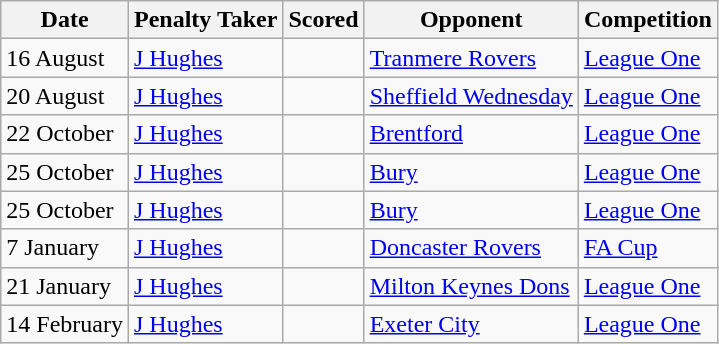<table class="wikitable">
<tr>
<th>Date</th>
<th>Penalty Taker</th>
<th>Scored</th>
<th>Opponent</th>
<th>Competition</th>
</tr>
<tr>
<td>16 August</td>
<td><a href='#'>J Hughes</a></td>
<td></td>
<td><a href='#'>Tranmere Rovers</a></td>
<td><a href='#'>League One</a></td>
</tr>
<tr>
<td>20 August</td>
<td><a href='#'>J Hughes</a></td>
<td></td>
<td><a href='#'>Sheffield Wednesday</a></td>
<td><a href='#'>League One</a></td>
</tr>
<tr>
<td>22 October</td>
<td><a href='#'>J Hughes</a></td>
<td></td>
<td><a href='#'>Brentford</a></td>
<td><a href='#'>League One</a></td>
</tr>
<tr>
<td>25 October</td>
<td><a href='#'>J Hughes</a></td>
<td></td>
<td><a href='#'>Bury</a></td>
<td><a href='#'>League One</a></td>
</tr>
<tr>
<td>25 October</td>
<td><a href='#'>J Hughes</a></td>
<td></td>
<td><a href='#'>Bury</a></td>
<td><a href='#'>League One</a></td>
</tr>
<tr>
<td>7 January</td>
<td><a href='#'>J Hughes</a></td>
<td></td>
<td><a href='#'>Doncaster Rovers</a></td>
<td><a href='#'>FA Cup</a></td>
</tr>
<tr>
<td>21 January</td>
<td><a href='#'>J Hughes</a></td>
<td></td>
<td><a href='#'>Milton Keynes Dons</a></td>
<td><a href='#'>League One</a></td>
</tr>
<tr>
<td>14 February</td>
<td><a href='#'>J Hughes</a></td>
<td></td>
<td><a href='#'>Exeter City</a></td>
<td><a href='#'>League One</a></td>
</tr>
</table>
